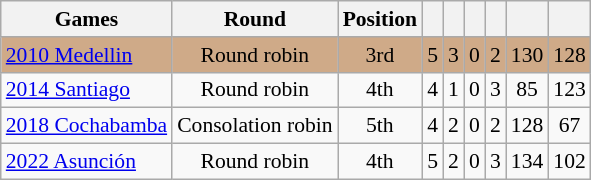<table class="wikitable" style="text-align:center; font-size:90%;">
<tr>
<th>Games</th>
<th>Round</th>
<th>Position</th>
<th></th>
<th></th>
<th></th>
<th></th>
<th></th>
<th></th>
</tr>
<tr style="background:#cfaa88;">
<td align=left> <a href='#'>2010 Medellin</a></td>
<td>Round robin</td>
<td>3rd</td>
<td>5</td>
<td>3</td>
<td>0</td>
<td>2</td>
<td>130</td>
<td>128</td>
</tr>
<tr>
<td align=left> <a href='#'>2014 Santiago</a></td>
<td>Round robin</td>
<td>4th</td>
<td>4</td>
<td>1</td>
<td>0</td>
<td>3</td>
<td>85</td>
<td>123</td>
</tr>
<tr>
<td align=left> <a href='#'>2018 Cochabamba</a></td>
<td>Consolation robin</td>
<td>5th</td>
<td>4</td>
<td>2</td>
<td>0</td>
<td>2</td>
<td>128</td>
<td>67</td>
</tr>
<tr>
<td align=left> <a href='#'>2022 Asunción</a></td>
<td>Round robin</td>
<td>4th</td>
<td>5</td>
<td>2</td>
<td>0</td>
<td>3</td>
<td>134</td>
<td>102</td>
</tr>
</table>
